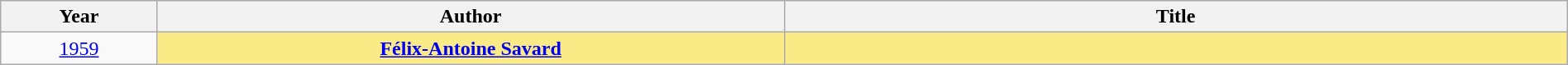<table class="wikitable" width="100%">
<tr>
<th>Year</th>
<th width="40%">Author</th>
<th width="50%">Title</th>
</tr>
<tr>
<td align="center"><a href='#'>1959</a></td>
<td align="center" style="background:#FAEB86"><strong><a href='#'>Félix-Antoine Savard</a></strong></td>
<td align="center" style="background:#FAEB86"><strong><em></em></strong></td>
</tr>
</table>
